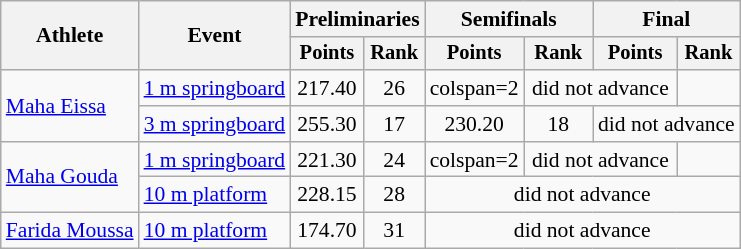<table class="wikitable" style="font-size:90%">
<tr>
<th rowspan="2">Athlete</th>
<th rowspan="2">Event</th>
<th colspan="2">Preliminaries</th>
<th colspan="2">Semifinals</th>
<th colspan="2">Final</th>
</tr>
<tr style="font-size:95%">
<th>Points</th>
<th>Rank</th>
<th>Points</th>
<th>Rank</th>
<th>Points</th>
<th>Rank</th>
</tr>
<tr align="center">
<td align="left" rowspan=2><a href='#'>Maha Eissa</a></td>
<td align="left"><a href='#'>1 m springboard</a></td>
<td>217.40</td>
<td>26</td>
<td>colspan=2 </td>
<td colspan=2>did not advance</td>
</tr>
<tr align="center">
<td align="left"><a href='#'>3 m springboard</a></td>
<td>255.30</td>
<td>17</td>
<td>230.20</td>
<td>18</td>
<td colspan="2">did not advance</td>
</tr>
<tr align="center">
<td align="left" rowspan=2><a href='#'>Maha Gouda</a></td>
<td align="left"><a href='#'>1 m springboard</a></td>
<td>221.30</td>
<td>24</td>
<td>colspan=2 </td>
<td colspan=2>did not advance</td>
</tr>
<tr align="center">
<td align="left"><a href='#'>10 m platform</a></td>
<td>228.15</td>
<td>28</td>
<td colspan=4>did not advance</td>
</tr>
<tr align="center">
<td align="left"><a href='#'>Farida Moussa</a></td>
<td align="left"><a href='#'>10 m platform</a></td>
<td>174.70</td>
<td>31</td>
<td colspan=4>did not advance</td>
</tr>
</table>
